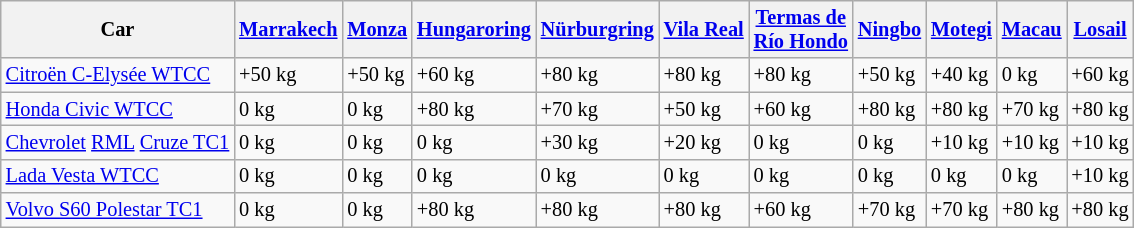<table class="wikitable" style="font-size: 85%">
<tr>
<th>Car</th>
<th><a href='#'>Marrakech</a></th>
<th><a href='#'>Monza</a></th>
<th><a href='#'>Hungaroring</a></th>
<th><a href='#'>Nürburgring</a></th>
<th><a href='#'>Vila Real</a></th>
<th><a href='#'>Termas de<br>Río Hondo</a></th>
<th><a href='#'>Ningbo</a></th>
<th><a href='#'>Motegi</a></th>
<th><a href='#'>Macau</a></th>
<th><a href='#'>Losail</a></th>
</tr>
<tr>
<td><a href='#'>Citroën C-Elysée WTCC</a></td>
<td>+50 kg</td>
<td>+50 kg</td>
<td>+60 kg</td>
<td>+80 kg</td>
<td>+80 kg</td>
<td>+80 kg</td>
<td>+50 kg</td>
<td>+40 kg</td>
<td>0 kg</td>
<td>+60 kg</td>
</tr>
<tr>
<td><a href='#'>Honda Civic WTCC</a></td>
<td>0 kg</td>
<td>0 kg</td>
<td>+80 kg</td>
<td>+70 kg</td>
<td>+50 kg</td>
<td>+60 kg</td>
<td>+80 kg</td>
<td>+80 kg</td>
<td>+70 kg</td>
<td>+80 kg</td>
</tr>
<tr>
<td><a href='#'>Chevrolet</a> <a href='#'>RML</a> <a href='#'>Cruze TC1</a></td>
<td>0 kg</td>
<td>0 kg</td>
<td>0 kg</td>
<td>+30 kg</td>
<td>+20 kg</td>
<td>0 kg</td>
<td>0 kg</td>
<td>+10 kg</td>
<td>+10 kg</td>
<td>+10 kg</td>
</tr>
<tr>
<td><a href='#'>Lada Vesta WTCC</a></td>
<td>0 kg</td>
<td>0 kg</td>
<td>0 kg</td>
<td>0 kg</td>
<td>0 kg</td>
<td>0 kg</td>
<td>0 kg</td>
<td>0 kg</td>
<td>0 kg</td>
<td>+10 kg</td>
</tr>
<tr>
<td><a href='#'>Volvo S60 Polestar TC1</a></td>
<td>0 kg</td>
<td>0 kg</td>
<td>+80 kg</td>
<td>+80 kg</td>
<td>+80 kg</td>
<td>+60 kg</td>
<td>+70 kg</td>
<td>+70 kg</td>
<td>+80 kg</td>
<td>+80 kg</td>
</tr>
</table>
